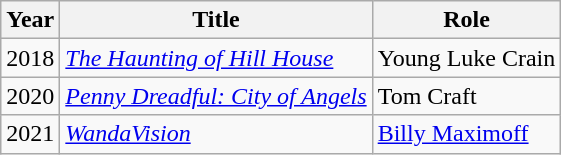<table class="wikitable sortable">
<tr>
<th>Year</th>
<th>Title</th>
<th>Role</th>
</tr>
<tr>
<td>2018</td>
<td><em><a href='#'>The Haunting of Hill House</a></em></td>
<td>Young Luke Crain</td>
</tr>
<tr>
<td>2020</td>
<td><em><a href='#'>Penny Dreadful: City of Angels</a></em></td>
<td>Tom Craft</td>
</tr>
<tr>
<td>2021</td>
<td><em><a href='#'>WandaVision</a></em></td>
<td><a href='#'>Billy Maximoff</a></td>
</tr>
</table>
